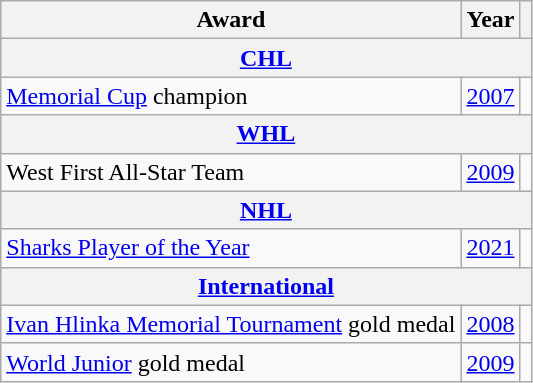<table class="wikitable">
<tr>
<th>Award</th>
<th>Year</th>
<th></th>
</tr>
<tr>
<th colspan="3"><a href='#'>CHL</a></th>
</tr>
<tr>
<td><a href='#'>Memorial Cup</a> champion</td>
<td><a href='#'>2007</a></td>
<td></td>
</tr>
<tr>
<th colspan="3"><a href='#'>WHL</a></th>
</tr>
<tr>
<td>West First All-Star Team</td>
<td><a href='#'>2009</a></td>
<td></td>
</tr>
<tr>
<th colspan="3"><a href='#'>NHL</a></th>
</tr>
<tr>
<td><a href='#'>Sharks Player of the Year</a></td>
<td><a href='#'>2021</a></td>
<td></td>
</tr>
<tr>
<th colspan="3"><a href='#'>International</a></th>
</tr>
<tr>
<td><a href='#'>Ivan Hlinka Memorial Tournament</a> gold medal</td>
<td><a href='#'>2008</a></td>
<td></td>
</tr>
<tr>
<td><a href='#'>World Junior</a> gold medal</td>
<td><a href='#'>2009</a></td>
<td></td>
</tr>
</table>
